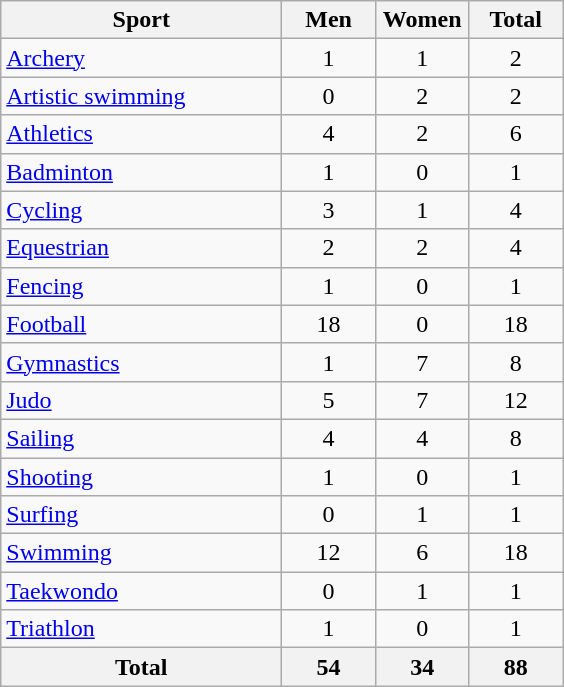<table class="wikitable sortable" style="text-align:center;">
<tr>
<th width=180>Sport</th>
<th width=55>Men</th>
<th width=55>Women</th>
<th width=55>Total</th>
</tr>
<tr>
<td align=left><a href='#'>Archery</a></td>
<td>1</td>
<td>1</td>
<td>2</td>
</tr>
<tr>
<td align=left><a href='#'>Artistic swimming</a></td>
<td>0</td>
<td>2</td>
<td>2</td>
</tr>
<tr>
<td align=left><a href='#'>Athletics</a></td>
<td>4</td>
<td>2</td>
<td>6</td>
</tr>
<tr>
<td align=left><a href='#'>Badminton</a></td>
<td>1</td>
<td>0</td>
<td>1</td>
</tr>
<tr>
<td align=left><a href='#'>Cycling</a></td>
<td>3</td>
<td>1</td>
<td>4</td>
</tr>
<tr>
<td align=left><a href='#'>Equestrian</a></td>
<td>2</td>
<td>2</td>
<td>4</td>
</tr>
<tr>
<td align=left><a href='#'>Fencing</a></td>
<td>1</td>
<td>0</td>
<td>1</td>
</tr>
<tr>
<td align=left><a href='#'>Football</a></td>
<td>18</td>
<td>0</td>
<td>18</td>
</tr>
<tr>
<td align=left><a href='#'>Gymnastics</a></td>
<td>1</td>
<td>7</td>
<td>8</td>
</tr>
<tr>
<td align=left><a href='#'>Judo</a></td>
<td>5</td>
<td>7</td>
<td>12</td>
</tr>
<tr>
<td align=left><a href='#'>Sailing</a></td>
<td>4</td>
<td>4</td>
<td>8</td>
</tr>
<tr>
<td align=left><a href='#'>Shooting</a></td>
<td>1</td>
<td>0</td>
<td>1</td>
</tr>
<tr>
<td align=left><a href='#'>Surfing</a></td>
<td>0</td>
<td>1</td>
<td>1</td>
</tr>
<tr>
<td align=left><a href='#'>Swimming</a></td>
<td>12</td>
<td>6</td>
<td>18</td>
</tr>
<tr>
<td align=left><a href='#'>Taekwondo</a></td>
<td>0</td>
<td>1</td>
<td>1</td>
</tr>
<tr>
<td align=left><a href='#'>Triathlon</a></td>
<td>1</td>
<td>0</td>
<td>1</td>
</tr>
<tr>
<th>Total</th>
<th>54</th>
<th>34</th>
<th>88</th>
</tr>
</table>
